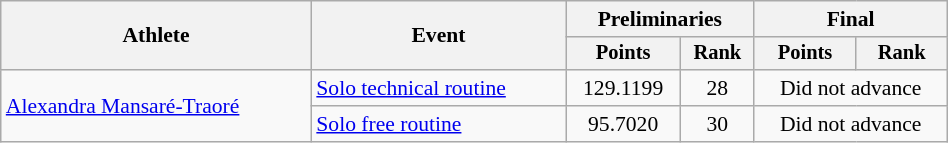<table class="wikitable" style="text-align:center; font-size:90%; width:50%;">
<tr>
<th rowspan="2">Athlete</th>
<th rowspan="2">Event</th>
<th colspan="2">Preliminaries</th>
<th colspan="2">Final</th>
</tr>
<tr style="font-size:95%">
<th>Points</th>
<th>Rank</th>
<th>Points</th>
<th>Rank</th>
</tr>
<tr>
<td align=left rowspan=2><a href='#'>Alexandra Mansaré-Traoré</a></td>
<td align=left><a href='#'>Solo  technical routine</a></td>
<td>129.1199</td>
<td>28</td>
<td colspan=2>Did not advance</td>
</tr>
<tr>
<td align=left><a href='#'>Solo  free routine</a></td>
<td>95.7020</td>
<td>30</td>
<td colspan=2>Did not advance</td>
</tr>
</table>
